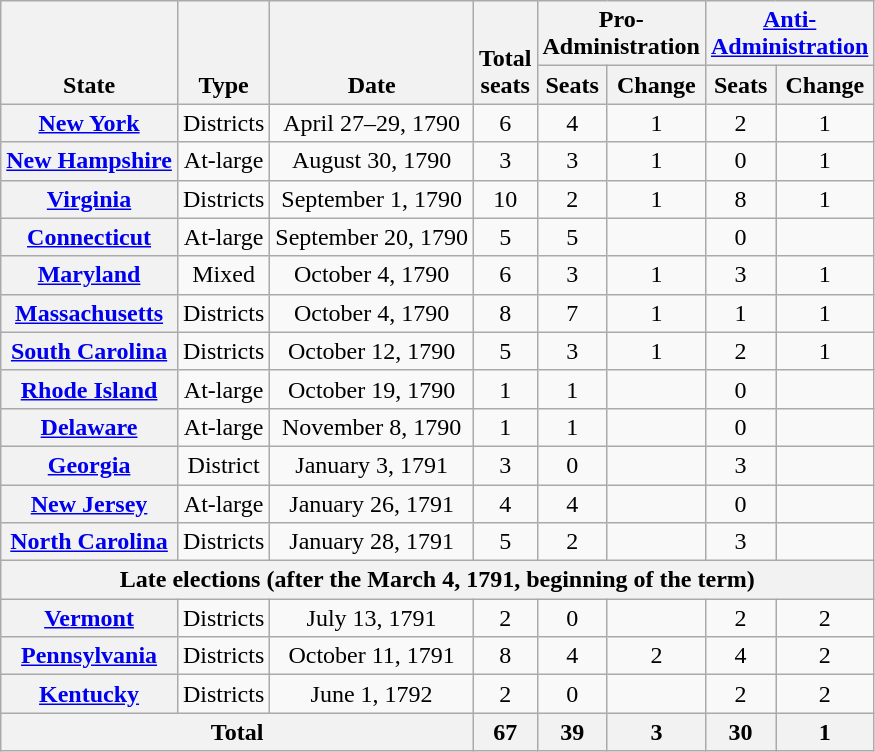<table class="wikitable sortable" style="text-align:center">
<tr valign=bottom>
<th rowspan=2>State</th>
<th rowspan=2>Type</th>
<th rowspan=2>Date</th>
<th rowspan=2>Total<br>seats</th>
<th colspan=2 >Pro-<br>Administration</th>
<th colspan=2 ><a href='#'>Anti-<br>Administration</a></th>
</tr>
<tr>
<th>Seats</th>
<th>Change</th>
<th>Seats</th>
<th>Change</th>
</tr>
<tr>
<th><a href='#'>New York</a></th>
<td>Districts</td>
<td>April 27–29, 1790</td>
<td>6</td>
<td>4</td>
<td>1</td>
<td>2</td>
<td>1</td>
</tr>
<tr>
<th><a href='#'>New Hampshire</a></th>
<td>At-large</td>
<td>August 30, 1790</td>
<td>3</td>
<td>3</td>
<td>1</td>
<td>0</td>
<td>1</td>
</tr>
<tr>
<th><a href='#'>Virginia</a></th>
<td>Districts</td>
<td>September 1, 1790</td>
<td>10</td>
<td>2</td>
<td>1</td>
<td>8</td>
<td>1</td>
</tr>
<tr>
<th><a href='#'>Connecticut</a></th>
<td>At-large</td>
<td>September 20, 1790</td>
<td>5</td>
<td>5</td>
<td></td>
<td>0</td>
<td></td>
</tr>
<tr>
<th><a href='#'>Maryland</a></th>
<td>Mixed</td>
<td>October 4, 1790</td>
<td>6</td>
<td>3</td>
<td>1</td>
<td>3</td>
<td>1</td>
</tr>
<tr>
<th><a href='#'>Massachusetts</a></th>
<td>Districts</td>
<td>October 4, 1790</td>
<td>8</td>
<td>7</td>
<td>1</td>
<td>1</td>
<td>1</td>
</tr>
<tr>
<th><a href='#'>South Carolina</a></th>
<td>Districts</td>
<td>October 12, 1790</td>
<td>5</td>
<td>3</td>
<td>1</td>
<td>2</td>
<td>1</td>
</tr>
<tr>
<th><a href='#'>Rhode Island</a></th>
<td>At-large</td>
<td>October 19, 1790</td>
<td>1</td>
<td>1</td>
<td></td>
<td>0</td>
<td></td>
</tr>
<tr>
<th><a href='#'>Delaware</a></th>
<td>At-large</td>
<td>November 8, 1790</td>
<td>1</td>
<td>1</td>
<td></td>
<td>0</td>
<td></td>
</tr>
<tr>
<th><a href='#'>Georgia</a></th>
<td>District</td>
<td>January 3, 1791</td>
<td>3</td>
<td>0</td>
<td></td>
<td>3</td>
<td></td>
</tr>
<tr>
<th><a href='#'>New Jersey</a></th>
<td>At-large</td>
<td>January 26, 1791</td>
<td>4</td>
<td>4</td>
<td></td>
<td>0</td>
<td></td>
</tr>
<tr>
<th><a href='#'>North Carolina</a></th>
<td>Districts</td>
<td>January 28, 1791</td>
<td>5</td>
<td>2</td>
<td></td>
<td>3</td>
<td></td>
</tr>
<tr>
<th colspan=99>Late elections (after the March 4, 1791, beginning of the term)</th>
</tr>
<tr>
<th><a href='#'>Vermont</a></th>
<td>Districts</td>
<td>July 13, 1791</td>
<td>2</td>
<td>0</td>
<td></td>
<td>2</td>
<td>2</td>
</tr>
<tr>
<th><a href='#'>Pennsylvania</a></th>
<td>Districts</td>
<td>October 11, 1791</td>
<td>8</td>
<td>4</td>
<td>2</td>
<td>4</td>
<td>2</td>
</tr>
<tr>
<th><a href='#'>Kentucky</a></th>
<td>Districts</td>
<td>June 1, 1792</td>
<td>2</td>
<td>0</td>
<td></td>
<td>2</td>
<td>2</td>
</tr>
<tr>
<th colspan=3>Total</th>
<th>67</th>
<th>39<br></th>
<th> 3</th>
<th>30<br></th>
<th> 1</th>
</tr>
</table>
